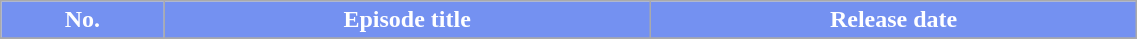<table class="wikitable plainrowheaders" style="width:60%; margin:left;">
<tr>
<th style="color:white; background-color: #7491F1">No.</th>
<th style="color:white; background-color: #7491F1">Episode title</th>
<th style="color:white; background-color: #7491F1">Release date</th>
</tr>
<tr>
</tr>
</table>
